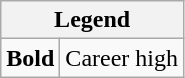<table class="wikitable mw-collapsible mw-collapsed">
<tr>
<th colspan="2">Legend</th>
</tr>
<tr>
<td><strong>Bold</strong></td>
<td>Career high</td>
</tr>
</table>
